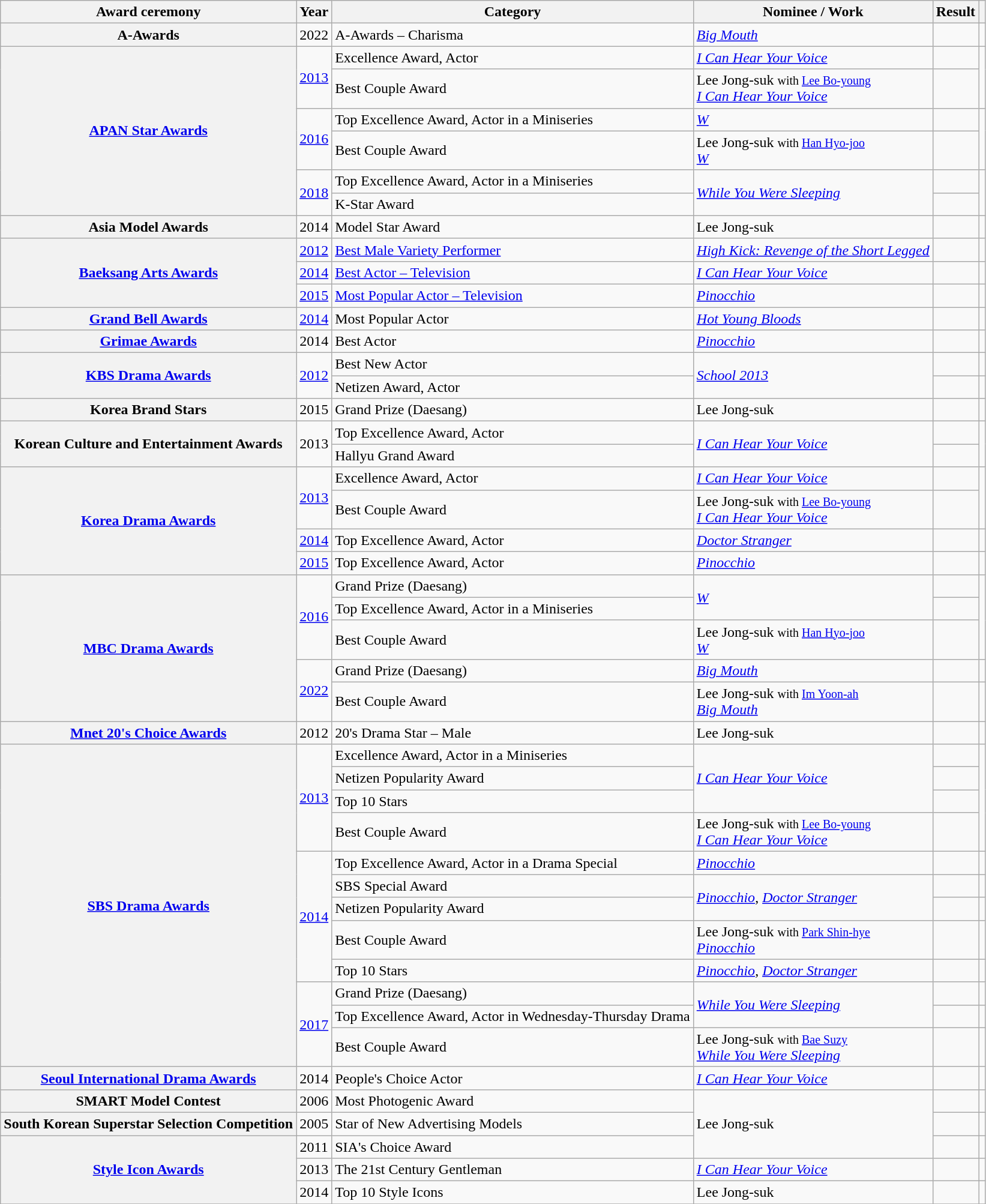<table class="wikitable plainrowheaders sortable">
<tr>
<th scope="col">Award ceremony</th>
<th scope="col">Year</th>
<th scope="col">Category</th>
<th scope="col">Nominee / Work</th>
<th scope="col">Result</th>
<th scope="col" class="unsortable"></th>
</tr>
<tr>
<th scope="row">A-Awards</th>
<td style="text-align:center">2022</td>
<td>A-Awards – Charisma</td>
<td><em><a href='#'>Big Mouth</a></em></td>
<td></td>
<td style="text-align:center"></td>
</tr>
<tr>
<th scope="row"  rowspan="6"><a href='#'>APAN Star Awards</a></th>
<td style="text-align:center" rowspan="2"><a href='#'>2013</a></td>
<td>Excellence Award, Actor</td>
<td rowspan="1"><em><a href='#'>I Can Hear Your Voice</a></em></td>
<td></td>
<td style="text-align:center" rowspan=2></td>
</tr>
<tr>
<td>Best Couple Award</td>
<td>Lee Jong-suk <small>with <a href='#'>Lee Bo-young</a></small><br><em><a href='#'>I Can Hear Your Voice</a></em></td>
<td></td>
</tr>
<tr>
<td style="text-align:center" rowspan=2><a href='#'>2016</a></td>
<td>Top Excellence Award, Actor in a Miniseries</td>
<td rowspan=1><a href='#'><em>W</em></a></td>
<td></td>
<td style="text-align:center" rowspan=2></td>
</tr>
<tr>
<td>Best Couple Award</td>
<td>Lee Jong-suk <small>with <a href='#'>Han Hyo-joo</a></small><br><a href='#'><em>W</em></a></td>
<td></td>
</tr>
<tr>
<td style="text-align:center" rowspan=2><a href='#'>2018</a></td>
<td>Top Excellence Award, Actor in a Miniseries</td>
<td rowspan=2><em><a href='#'>While You Were Sleeping</a></em></td>
<td></td>
<td style="text-align:center" rowspan=2></td>
</tr>
<tr>
<td>K-Star Award</td>
<td></td>
</tr>
<tr>
<th scope="row">Asia Model Awards</th>
<td style="text-align:center">2014</td>
<td>Model Star Award</td>
<td>Lee Jong-suk</td>
<td></td>
<td style="text-align:center"></td>
</tr>
<tr>
<th scope="row"  rowspan="3"><a href='#'>Baeksang Arts Awards</a></th>
<td style="text-align:center"><a href='#'>2012</a></td>
<td><a href='#'>Best Male Variety Performer</a></td>
<td><em><a href='#'>High Kick: Revenge of the Short Legged</a></em></td>
<td></td>
<td></td>
</tr>
<tr>
<td style="text-align:center"><a href='#'>2014</a></td>
<td><a href='#'>Best Actor – Television</a></td>
<td><em><a href='#'>I Can Hear Your Voice</a></em></td>
<td></td>
<td></td>
</tr>
<tr>
<td style="text-align:center"><a href='#'>2015</a></td>
<td><a href='#'>Most Popular Actor – Television</a></td>
<td><em><a href='#'>Pinocchio</a></em></td>
<td></td>
<td style="text-align:center"></td>
</tr>
<tr>
<th scope="row"  rowspan="1"><a href='#'>Grand Bell Awards</a></th>
<td style="text-align:center"><a href='#'>2014</a></td>
<td>Most Popular Actor</td>
<td><em><a href='#'>Hot Young Bloods</a></em></td>
<td></td>
<td></td>
</tr>
<tr>
<th scope="row"  rowspan="1"><a href='#'>Grimae Awards</a></th>
<td style="text-align:center">2014</td>
<td>Best Actor</td>
<td rowspan=1><em><a href='#'>Pinocchio</a></em></td>
<td></td>
<td style="text-align:center"></td>
</tr>
<tr>
<th scope="row"  rowspan="2"><a href='#'>KBS Drama Awards</a></th>
<td style="text-align:center"rowspan=2><a href='#'>2012</a></td>
<td>Best New Actor</td>
<td rowspan=2><em><a href='#'>School 2013</a></em></td>
<td></td>
<td style="text-align:center"></td>
</tr>
<tr>
<td>Netizen Award, Actor</td>
<td></td>
<td></td>
</tr>
<tr>
<th scope="row">Korea Brand Stars</th>
<td style="text-align:center">2015</td>
<td>Grand Prize (Daesang)</td>
<td>Lee Jong-suk</td>
<td></td>
<td style="text-align:center"></td>
</tr>
<tr>
<th scope="row"  rowspan=2>Korean Culture and Entertainment Awards</th>
<td style="text-align:center" rowspan=2>2013</td>
<td>Top Excellence Award, Actor</td>
<td rowspan=2><em><a href='#'>I Can Hear Your Voice</a></em></td>
<td></td>
<td style="text-align:center" rowspan=2></td>
</tr>
<tr>
<td>Hallyu Grand Award</td>
<td></td>
</tr>
<tr>
<th scope="row"  rowspan=4><a href='#'>Korea Drama Awards</a></th>
<td style="text-align:center" rowspan=2><a href='#'>2013</a></td>
<td>Excellence Award, Actor</td>
<td rowspan=1><em><a href='#'>I Can Hear Your Voice</a></em></td>
<td></td>
<td style="text-align:center" rowspan=2></td>
</tr>
<tr>
<td>Best Couple Award</td>
<td>Lee Jong-suk <small>with <a href='#'>Lee Bo-young</a></small><br><em><a href='#'>I Can Hear Your Voice</a></em></td>
<td></td>
</tr>
<tr>
<td style="text-align:center"><a href='#'>2014</a></td>
<td>Top Excellence Award, Actor</td>
<td><em><a href='#'>Doctor Stranger</a></em></td>
<td></td>
<td></td>
</tr>
<tr>
<td style="text-align:center"><a href='#'>2015</a></td>
<td>Top Excellence Award, Actor</td>
<td><em><a href='#'>Pinocchio</a></em></td>
<td></td>
<td style="text-align:center"></td>
</tr>
<tr>
<th rowspan="5" scope="row"><a href='#'>MBC Drama Awards</a></th>
<td style="text-align:center" rowspan=3><a href='#'>2016</a></td>
<td>Grand Prize (Daesang) </td>
<td rowspan=2><a href='#'><em>W</em></a></td>
<td></td>
<td style="text-align:center" rowspan=3></td>
</tr>
<tr>
<td>Top Excellence Award, Actor in a Miniseries</td>
<td></td>
</tr>
<tr>
<td>Best Couple Award</td>
<td>Lee Jong-suk <small>with <a href='#'>Han Hyo-joo</a></small><br><a href='#'><em>W</em></a></td>
<td></td>
</tr>
<tr>
<td style="text-align:center" rowspan="2"><a href='#'>2022</a></td>
<td>Grand Prize (Daesang)</td>
<td><em><a href='#'>Big Mouth</a></em></td>
<td></td>
<td style="text-align:center"></td>
</tr>
<tr>
<td>Best Couple Award</td>
<td>Lee Jong-suk <small>with <a href='#'>Im Yoon-ah</a></small><br><em><a href='#'>Big Mouth</a></em></td>
<td></td>
<td style="text-align:center"></td>
</tr>
<tr>
<th scope="row"  rowspan=1><a href='#'>Mnet 20's Choice Awards</a></th>
<td style="text-align:center">2012</td>
<td>20's Drama Star – Male</td>
<td>Lee Jong-suk</td>
<td></td>
<td></td>
</tr>
<tr>
<th scope="row"  rowspan="12"><a href='#'>SBS Drama Awards</a></th>
<td style="text-align:center" rowspan=4><a href='#'>2013</a></td>
<td>Excellence Award, Actor in a Miniseries</td>
<td rowspan=3><em><a href='#'>I Can Hear Your Voice</a></em></td>
<td></td>
<td style="text-align:center" rowspan=4></td>
</tr>
<tr>
<td>Netizen Popularity Award</td>
<td></td>
</tr>
<tr>
<td>Top 10 Stars</td>
<td></td>
</tr>
<tr>
<td>Best Couple Award</td>
<td>Lee Jong-suk <small>with <a href='#'>Lee Bo-young</a></small><br><em><a href='#'>I Can Hear Your Voice</a></em></td>
<td></td>
</tr>
<tr>
<td style="text-align:center" rowspan=5><a href='#'>2014</a></td>
<td>Top Excellence Award, Actor in a Drama Special</td>
<td><em><a href='#'>Pinocchio</a></em></td>
<td></td>
<td style="text-align:center"></td>
</tr>
<tr>
<td>SBS Special Award</td>
<td rowspan=2><em><a href='#'>Pinocchio</a></em>, <em><a href='#'>Doctor Stranger</a></em></td>
<td></td>
<td></td>
</tr>
<tr>
<td>Netizen Popularity Award</td>
<td></td>
<td></td>
</tr>
<tr>
<td>Best Couple Award</td>
<td>Lee Jong-suk <small>with <a href='#'>Park Shin-hye</a></small><br><em><a href='#'>Pinocchio</a></em></td>
<td></td>
<td style="text-align:center"></td>
</tr>
<tr>
<td>Top 10 Stars</td>
<td><em><a href='#'>Pinocchio</a></em>, <em><a href='#'>Doctor Stranger</a></em></td>
<td></td>
<td style="text-align:center"></td>
</tr>
<tr>
<td style="text-align:center" rowspan=3><a href='#'>2017</a></td>
<td>Grand Prize (Daesang)</td>
<td rowspan=2><em><a href='#'>While You Were Sleeping</a></em></td>
<td></td>
<td style="text-align:center"></td>
</tr>
<tr>
<td>Top Excellence Award, Actor in Wednesday-Thursday Drama</td>
<td></td>
<td style="text-align:center"></td>
</tr>
<tr>
<td>Best Couple Award</td>
<td>Lee Jong-suk <small>with <a href='#'>Bae Suzy</a></small><br><em><a href='#'>While You Were Sleeping</a></em></td>
<td></td>
<td style="text-align:center"></td>
</tr>
<tr>
<th scope="row"  rowspan="1"><a href='#'>Seoul International Drama Awards</a></th>
<td style="text-align:center">2014</td>
<td>People's Choice Actor</td>
<td><em><a href='#'>I Can Hear Your Voice</a></em></td>
<td></td>
<td></td>
</tr>
<tr>
<th scope="row"  rowspan="1">SMART Model Contest</th>
<td style="text-align:center">2006</td>
<td>Most Photogenic Award</td>
<td rowspan="3">Lee Jong-suk</td>
<td></td>
<td></td>
</tr>
<tr>
<th scope="row"  rowspan="1">South Korean Superstar Selection Competition</th>
<td style="text-align:center">2005</td>
<td>Star of New Advertising Models</td>
<td></td>
<td></td>
</tr>
<tr>
<th scope="row"  rowspan="3"><a href='#'>Style Icon Awards</a></th>
<td style="text-align:center">2011</td>
<td>SIA's Choice Award</td>
<td></td>
<td style="text-align:center"></td>
</tr>
<tr>
<td style="text-align:center">2013</td>
<td>The 21st Century Gentleman</td>
<td><em><a href='#'>I Can Hear Your Voice</a></em></td>
<td></td>
<td style="text-align:center"></td>
</tr>
<tr>
<td style="text-align:center">2014</td>
<td>Top 10 Style Icons</td>
<td>Lee Jong-suk</td>
<td></td>
<td></td>
</tr>
<tr>
</tr>
</table>
